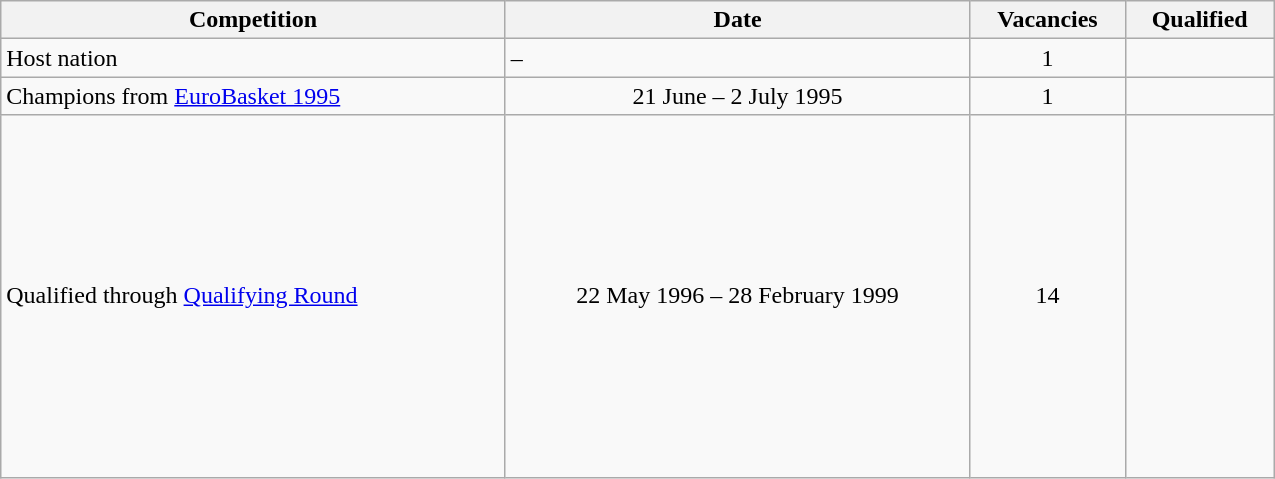<table class="wikitable" style="width:850px">
<tr>
<th>Competition</th>
<th>Date</th>
<th>Vacancies</th>
<th>Qualified</th>
</tr>
<tr>
<td>Host nation</td>
<td>–</td>
<td style="text-align:center;">1</td>
<td></td>
</tr>
<tr>
<td>Champions from <a href='#'>EuroBasket 1995</a></td>
<td style="text-align:center;">21 June – 2 July 1995</td>
<td style="text-align:center;">1</td>
<td></td>
</tr>
<tr>
<td>Qualified through <a href='#'>Qualifying Round</a></td>
<td style="text-align:center;">22 May 1996 – 28 February 1999</td>
<td style="text-align:center;">14</td>
<td> <br>  <br>  <br>  <br>  <br>  <br>  <br>  <br>  <br>  <br>  <br>   <br>  <br> </td>
</tr>
</table>
